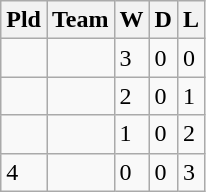<table class="wikitable">
<tr>
<th>Pld</th>
<th>Team</th>
<th>W</th>
<th>D</th>
<th>L</th>
</tr>
<tr>
<td></td>
<td></td>
<td>3</td>
<td>0</td>
<td>0</td>
</tr>
<tr>
<td></td>
<td></td>
<td>2</td>
<td>0</td>
<td>1</td>
</tr>
<tr>
<td></td>
<td></td>
<td>1</td>
<td>0</td>
<td>2</td>
</tr>
<tr>
<td>4</td>
<td></td>
<td>0</td>
<td>0</td>
<td>3</td>
</tr>
</table>
